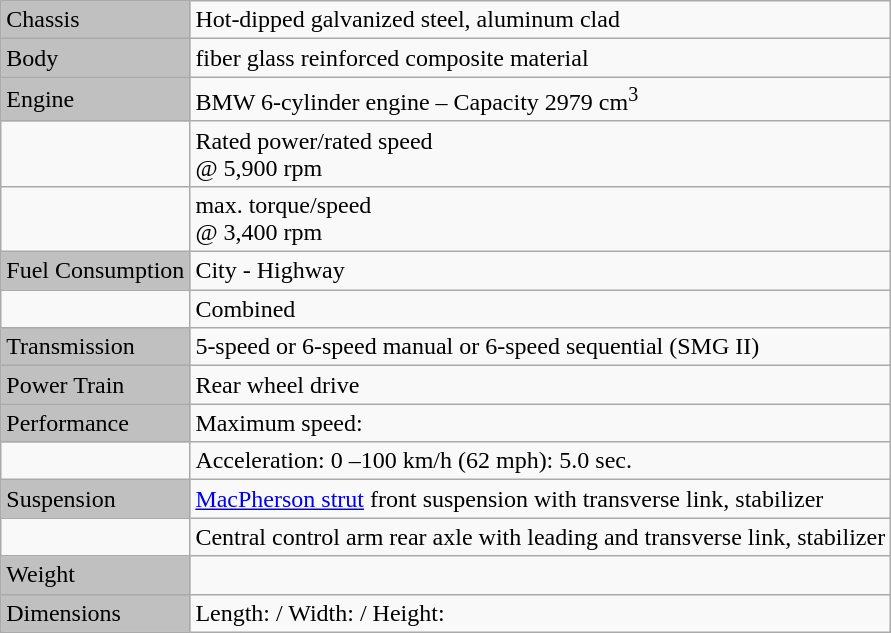<table class="wikitable">
<tr>
<td style="background:silver">Chassis</td>
<td>Hot-dipped galvanized steel, aluminum clad</td>
</tr>
<tr>
<td style="background:silver">Body</td>
<td>fiber glass reinforced composite material</td>
</tr>
<tr>
<td style="background:silver">Engine</td>
<td>BMW 6-cylinder engine – Capacity 2979 cm<sup>3</sup></td>
</tr>
<tr>
<td></td>
<td>Rated power/rated speed<br> @ 5,900 rpm</td>
</tr>
<tr>
<td></td>
<td>max. torque/speed<br> @ 3,400 rpm</td>
</tr>
<tr>
<td style="background:silver">Fuel Consumption</td>
<td>City  - Highway </td>
</tr>
<tr>
<td></td>
<td>Combined </td>
</tr>
<tr>
<td style="background:silver">Transmission</td>
<td>5-speed or 6-speed manual or 6-speed sequential (SMG II)</td>
</tr>
<tr>
<td style="background:silver">Power Train</td>
<td>Rear wheel drive</td>
</tr>
<tr>
<td style="background:silver">Performance</td>
<td>Maximum speed: </td>
</tr>
<tr>
<td></td>
<td>Acceleration: 0 –100 km/h (62 mph): 5.0 sec.</td>
</tr>
<tr>
<td style="background:silver">Suspension</td>
<td><a href='#'>MacPherson strut</a> front suspension with transverse link, stabilizer</td>
</tr>
<tr>
<td></td>
<td>Central control arm rear axle with leading and transverse link, stabilizer</td>
</tr>
<tr>
<td style="background:silver">Weight</td>
<td></td>
</tr>
<tr>
<td style="background:silver">Dimensions</td>
<td>Length:  / Width:  / Height: </td>
</tr>
</table>
